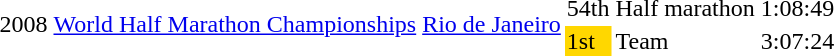<table>
<tr>
<td rowspan=2>2008</td>
<td rowspan=2><a href='#'>World Half Marathon Championships</a></td>
<td rowspan=2><a href='#'>Rio de Janeiro</a></td>
<td>54th</td>
<td>Half marathon</td>
<td>1:08:49</td>
</tr>
<tr>
<td bgcolor=gold>1st</td>
<td>Team</td>
<td>3:07:24</td>
</tr>
</table>
